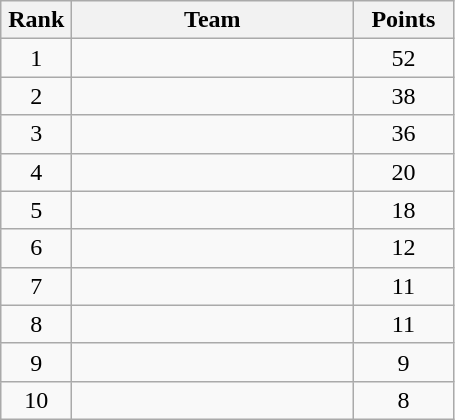<table class="wikitable" style="text-align:center;">
<tr>
<th width=40>Rank</th>
<th width=180>Team</th>
<th width=60>Points</th>
</tr>
<tr>
<td>1</td>
<td align=left></td>
<td>52</td>
</tr>
<tr>
<td>2</td>
<td align=left></td>
<td>38</td>
</tr>
<tr>
<td>3</td>
<td align=left></td>
<td>36</td>
</tr>
<tr>
<td>4</td>
<td align=left></td>
<td>20</td>
</tr>
<tr>
<td>5</td>
<td align=left></td>
<td>18</td>
</tr>
<tr>
<td>6</td>
<td align=left></td>
<td>12</td>
</tr>
<tr>
<td>7</td>
<td align=left></td>
<td>11</td>
</tr>
<tr>
<td>8</td>
<td align=left></td>
<td>11</td>
</tr>
<tr>
<td>9</td>
<td align=left></td>
<td>9</td>
</tr>
<tr>
<td>10</td>
<td align=left></td>
<td>8</td>
</tr>
</table>
